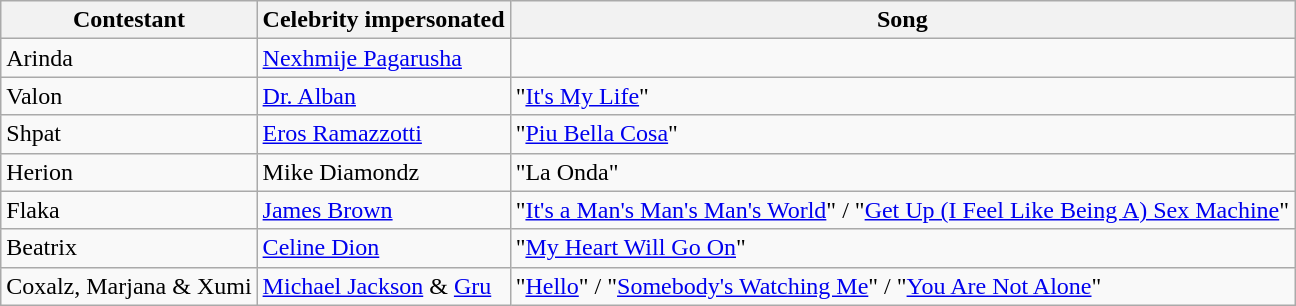<table class="wikitable">
<tr>
<th>Contestant</th>
<th>Celebrity impersonated</th>
<th>Song</th>
</tr>
<tr>
<td>Arinda</td>
<td><a href='#'>Nexhmije Pagarusha</a></td>
<td></td>
</tr>
<tr>
<td>Valon</td>
<td><a href='#'>Dr. Alban</a></td>
<td>"<a href='#'>It's My Life</a>"</td>
</tr>
<tr>
<td>Shpat</td>
<td><a href='#'>Eros Ramazzotti</a></td>
<td>"<a href='#'>Piu Bella Cosa</a>"</td>
</tr>
<tr>
<td>Herion</td>
<td>Mike Diamondz</td>
<td>"La Onda"</td>
</tr>
<tr>
<td>Flaka</td>
<td><a href='#'>James Brown</a></td>
<td>"<a href='#'>It's a Man's Man's Man's World</a>" / "<a href='#'>Get Up (I Feel Like Being A) Sex Machine</a>"</td>
</tr>
<tr>
<td>Beatrix</td>
<td><a href='#'>Celine Dion</a></td>
<td>"<a href='#'>My Heart Will Go On</a>"</td>
</tr>
<tr>
<td>Coxalz, Marjana & Xumi</td>
<td><a href='#'>Michael Jackson</a> & <a href='#'>Gru</a></td>
<td>"<a href='#'>Hello</a>" / "<a href='#'>Somebody's Watching Me</a>" / "<a href='#'>You Are Not Alone</a>" </td>
</tr>
</table>
